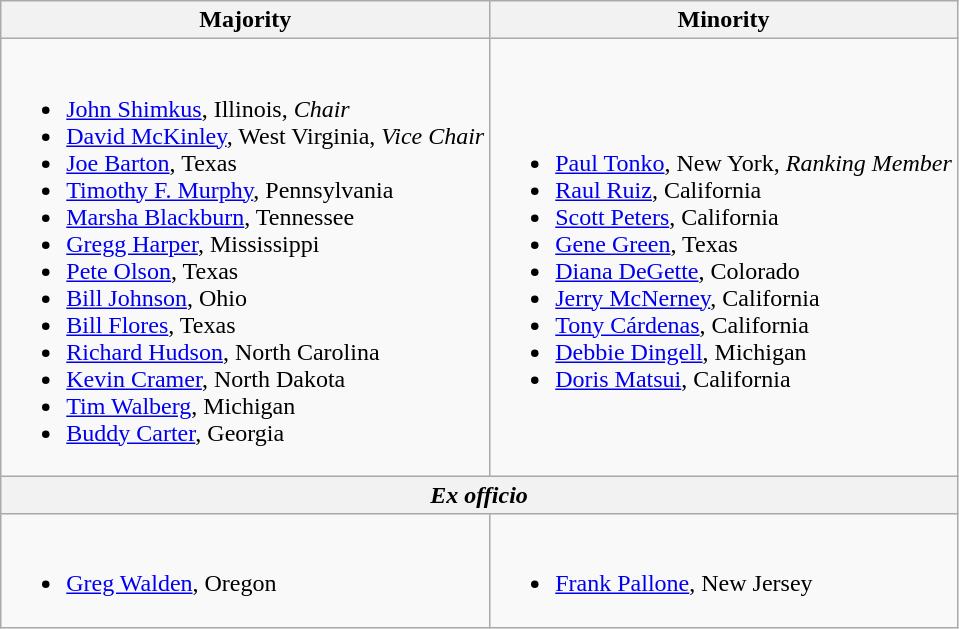<table class="wikitable">
<tr>
<th>Majority</th>
<th>Minority</th>
</tr>
<tr>
<td><br><ul><li><a href='#'>John Shimkus</a>, Illinois, <em>Chair</em></li><li><a href='#'>David McKinley</a>, West Virginia, <em>Vice Chair</em></li><li><a href='#'>Joe Barton</a>, Texas</li><li><a href='#'>Timothy F. Murphy</a>, Pennsylvania</li><li><a href='#'>Marsha Blackburn</a>, Tennessee</li><li><a href='#'>Gregg Harper</a>, Mississippi</li><li><a href='#'>Pete Olson</a>, Texas</li><li><a href='#'>Bill Johnson</a>, Ohio</li><li><a href='#'>Bill Flores</a>, Texas</li><li><a href='#'>Richard Hudson</a>, North Carolina</li><li><a href='#'>Kevin Cramer</a>, North Dakota</li><li><a href='#'>Tim Walberg</a>, Michigan</li><li><a href='#'>Buddy Carter</a>, Georgia</li></ul></td>
<td><br><ul><li><a href='#'>Paul Tonko</a>, New York, <em>Ranking Member</em></li><li><a href='#'>Raul Ruiz</a>, California</li><li><a href='#'>Scott Peters</a>, California</li><li><a href='#'>Gene Green</a>, Texas</li><li><a href='#'>Diana DeGette</a>, Colorado</li><li><a href='#'>Jerry McNerney</a>, California</li><li><a href='#'>Tony Cárdenas</a>, California</li><li><a href='#'>Debbie Dingell</a>, Michigan</li><li><a href='#'>Doris Matsui</a>, California</li></ul></td>
</tr>
<tr>
<th colspan="2"><em>Ex officio</em></th>
</tr>
<tr>
<td><br><ul><li><a href='#'>Greg Walden</a>, Oregon</li></ul></td>
<td><br><ul><li><a href='#'>Frank Pallone</a>, New Jersey</li></ul></td>
</tr>
</table>
